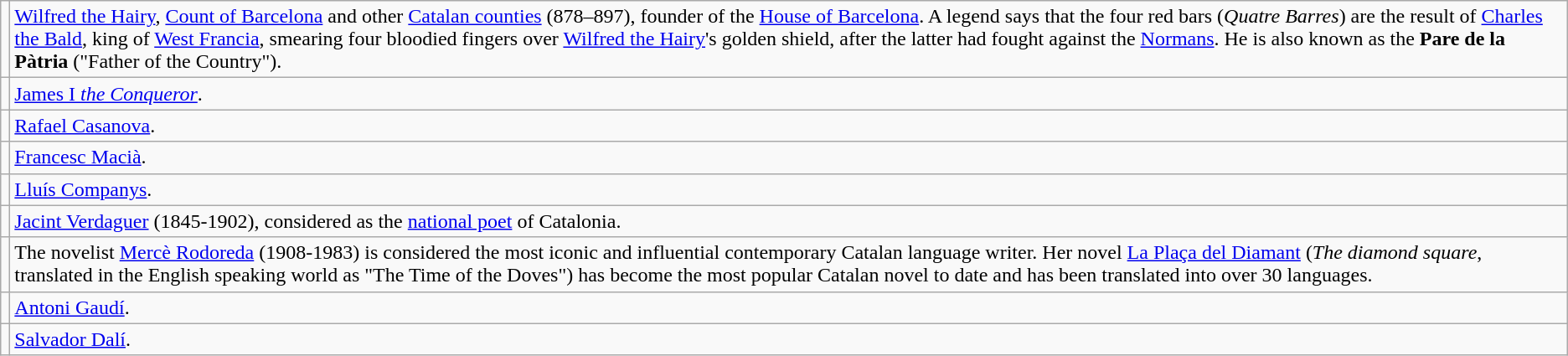<table class="wikitable">
<tr>
<td></td>
<td><a href='#'>Wilfred the Hairy</a>, <a href='#'>Count of Barcelona</a> and other <a href='#'>Catalan counties</a> (878–897), founder of the <a href='#'>House of Barcelona</a>. A legend says that the four red bars (<em>Quatre Barres</em>) are the result of <a href='#'>Charles the Bald</a>, king of <a href='#'>West Francia</a>, smearing four bloodied fingers over <a href='#'>Wilfred the Hairy</a>'s golden shield, after the latter had fought against the <a href='#'>Normans</a>. He is also known as the <strong>Pare de la Pàtria</strong> ("Father of the Country").</td>
</tr>
<tr>
<td></td>
<td><a href='#'>James I <em>the Conqueror</em></a>.</td>
</tr>
<tr>
<td></td>
<td><a href='#'>Rafael Casanova</a>.</td>
</tr>
<tr>
<td></td>
<td><a href='#'>Francesc Macià</a>.</td>
</tr>
<tr>
<td></td>
<td><a href='#'>Lluís Companys</a>.</td>
</tr>
<tr>
<td></td>
<td><a href='#'>Jacint Verdaguer</a> (1845-1902), considered as the <a href='#'>national poet</a> of Catalonia.</td>
</tr>
<tr>
<td></td>
<td>The novelist <a href='#'>Mercè Rodoreda</a> (1908-1983) is considered the most iconic and influential contemporary Catalan language writer. Her novel <a href='#'>La Plaça del Diamant</a> (<em>The diamond square</em>, translated in the English speaking world as "The Time of the Doves") has become the most popular Catalan novel to date and has been translated into over 30 languages.</td>
</tr>
<tr>
<td></td>
<td><a href='#'>Antoni Gaudí</a>.</td>
</tr>
<tr>
<td></td>
<td><a href='#'>Salvador Dalí</a>.</td>
</tr>
</table>
